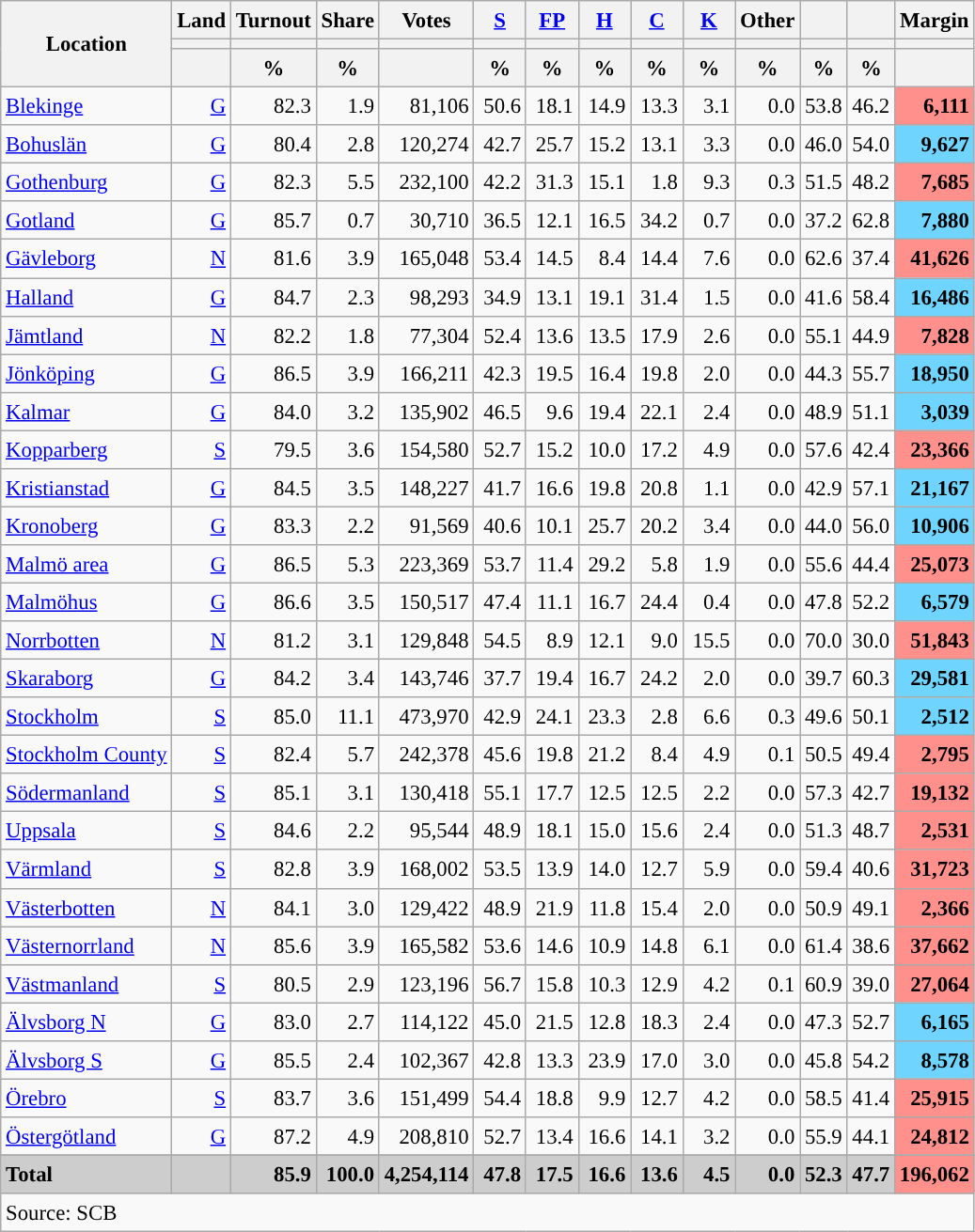<table class="wikitable sortable" style="text-align:right; font-size:95%; line-height:20px;">
<tr>
<th rowspan="3">Location</th>
<th>Land</th>
<th>Turnout</th>
<th>Share</th>
<th>Votes</th>
<th width="30px" class="unsortable"><a href='#'>S</a></th>
<th width="30px" class="unsortable"><a href='#'>FP</a></th>
<th width="30px" class="unsortable"><a href='#'>H</a></th>
<th width="30px" class="unsortable"><a href='#'>C</a></th>
<th width="30px" class="unsortable"><a href='#'>K</a></th>
<th width="30px" class="unsortable">Other</th>
<th></th>
<th></th>
<th>Margin</th>
</tr>
<tr>
<th></th>
<th></th>
<th></th>
<th></th>
<th style="background:"></th>
<th style="background:"></th>
<th style="background:"></th>
<th style="background:"></th>
<th style="background:"></th>
<th style="background:"></th>
<th style="background:"></th>
<th style="background:"></th>
<th></th>
</tr>
<tr>
<th></th>
<th data-sort-type="number">%</th>
<th data-sort-type="number">%</th>
<th></th>
<th data-sort-type="number">%</th>
<th data-sort-type="number">%</th>
<th data-sort-type="number">%</th>
<th data-sort-type="number">%</th>
<th data-sort-type="number">%</th>
<th data-sort-type="number">%</th>
<th data-sort-type="number">%</th>
<th data-sort-type="number">%</th>
<th></th>
</tr>
<tr>
<td align=left><a href='#'>Blekinge</a></td>
<td><a href='#'>G</a></td>
<td>82.3</td>
<td>1.9</td>
<td>81,106</td>
<td>50.6</td>
<td>18.1</td>
<td>14.9</td>
<td>13.3</td>
<td>3.1</td>
<td>0.0</td>
<td>53.8</td>
<td>46.2</td>
<td bgcolor=#ff908c><strong>6,111</strong></td>
</tr>
<tr>
<td align=left><a href='#'>Bohuslän</a></td>
<td><a href='#'>G</a></td>
<td>80.4</td>
<td>2.8</td>
<td>120,274</td>
<td>42.7</td>
<td>25.7</td>
<td>15.2</td>
<td>13.1</td>
<td>3.3</td>
<td>0.0</td>
<td>46.0</td>
<td>54.0</td>
<td bgcolor=#6fd5fe><strong>9,627</strong></td>
</tr>
<tr>
<td align=left><a href='#'>Gothenburg</a></td>
<td><a href='#'>G</a></td>
<td>82.3</td>
<td>5.5</td>
<td>232,100</td>
<td>42.2</td>
<td>31.3</td>
<td>15.1</td>
<td>1.8</td>
<td>9.3</td>
<td>0.3</td>
<td>51.5</td>
<td>48.2</td>
<td bgcolor=#ff908c><strong>7,685</strong></td>
</tr>
<tr>
<td align=left><a href='#'>Gotland</a></td>
<td><a href='#'>G</a></td>
<td>85.7</td>
<td>0.7</td>
<td>30,710</td>
<td>36.5</td>
<td>12.1</td>
<td>16.5</td>
<td>34.2</td>
<td>0.7</td>
<td>0.0</td>
<td>37.2</td>
<td>62.8</td>
<td bgcolor=#6fd5fe><strong>7,880</strong></td>
</tr>
<tr>
<td align=left><a href='#'>Gävleborg</a></td>
<td><a href='#'>N</a></td>
<td>81.6</td>
<td>3.9</td>
<td>165,048</td>
<td>53.4</td>
<td>14.5</td>
<td>8.4</td>
<td>14.4</td>
<td>7.6</td>
<td>0.0</td>
<td>62.6</td>
<td>37.4</td>
<td bgcolor=#ff908c><strong>41,626</strong></td>
</tr>
<tr>
<td align=left><a href='#'>Halland</a></td>
<td><a href='#'>G</a></td>
<td>84.7</td>
<td>2.3</td>
<td>98,293</td>
<td>34.9</td>
<td>13.1</td>
<td>19.1</td>
<td>31.4</td>
<td>1.5</td>
<td>0.0</td>
<td>41.6</td>
<td>58.4</td>
<td bgcolor=#6fd5fe><strong>16,486</strong></td>
</tr>
<tr>
<td align=left><a href='#'>Jämtland</a></td>
<td><a href='#'>N</a></td>
<td>82.2</td>
<td>1.8</td>
<td>77,304</td>
<td>52.4</td>
<td>13.6</td>
<td>13.5</td>
<td>17.9</td>
<td>2.6</td>
<td>0.0</td>
<td>55.1</td>
<td>44.9</td>
<td bgcolor=#ff908c><strong>7,828</strong></td>
</tr>
<tr>
<td align=left><a href='#'>Jönköping</a></td>
<td><a href='#'>G</a></td>
<td>86.5</td>
<td>3.9</td>
<td>166,211</td>
<td>42.3</td>
<td>19.5</td>
<td>16.4</td>
<td>19.8</td>
<td>2.0</td>
<td>0.0</td>
<td>44.3</td>
<td>55.7</td>
<td bgcolor=#6fd5fe><strong>18,950</strong></td>
</tr>
<tr>
<td align=left><a href='#'>Kalmar</a></td>
<td><a href='#'>G</a></td>
<td>84.0</td>
<td>3.2</td>
<td>135,902</td>
<td>46.5</td>
<td>9.6</td>
<td>19.4</td>
<td>22.1</td>
<td>2.4</td>
<td>0.0</td>
<td>48.9</td>
<td>51.1</td>
<td bgcolor=#6fd5fe><strong>3,039</strong></td>
</tr>
<tr>
<td align=left><a href='#'>Kopparberg</a></td>
<td><a href='#'>S</a></td>
<td>79.5</td>
<td>3.6</td>
<td>154,580</td>
<td>52.7</td>
<td>15.2</td>
<td>10.0</td>
<td>17.2</td>
<td>4.9</td>
<td>0.0</td>
<td>57.6</td>
<td>42.4</td>
<td bgcolor=#ff908c><strong>23,366</strong></td>
</tr>
<tr>
<td align=left><a href='#'>Kristianstad</a></td>
<td><a href='#'>G</a></td>
<td>84.5</td>
<td>3.5</td>
<td>148,227</td>
<td>41.7</td>
<td>16.6</td>
<td>19.8</td>
<td>20.8</td>
<td>1.1</td>
<td>0.0</td>
<td>42.9</td>
<td>57.1</td>
<td bgcolor=#6fd5fe><strong>21,167</strong></td>
</tr>
<tr>
<td align=left><a href='#'>Kronoberg</a></td>
<td><a href='#'>G</a></td>
<td>83.3</td>
<td>2.2</td>
<td>91,569</td>
<td>40.6</td>
<td>10.1</td>
<td>25.7</td>
<td>20.2</td>
<td>3.4</td>
<td>0.0</td>
<td>44.0</td>
<td>56.0</td>
<td bgcolor=#6fd5fe><strong>10,906</strong></td>
</tr>
<tr>
<td align=left><a href='#'>Malmö area</a></td>
<td><a href='#'>G</a></td>
<td>86.5</td>
<td>5.3</td>
<td>223,369</td>
<td>53.7</td>
<td>11.4</td>
<td>29.2</td>
<td>5.8</td>
<td>1.9</td>
<td>0.0</td>
<td>55.6</td>
<td>44.4</td>
<td bgcolor=#ff908c><strong>25,073</strong></td>
</tr>
<tr>
<td align=left><a href='#'>Malmöhus</a></td>
<td><a href='#'>G</a></td>
<td>86.6</td>
<td>3.5</td>
<td>150,517</td>
<td>47.4</td>
<td>11.1</td>
<td>16.7</td>
<td>24.4</td>
<td>0.4</td>
<td>0.0</td>
<td>47.8</td>
<td>52.2</td>
<td bgcolor=#6fd5fe><strong>6,579</strong></td>
</tr>
<tr>
<td align=left><a href='#'>Norrbotten</a></td>
<td><a href='#'>N</a></td>
<td>81.2</td>
<td>3.1</td>
<td>129,848</td>
<td>54.5</td>
<td>8.9</td>
<td>12.1</td>
<td>9.0</td>
<td>15.5</td>
<td>0.0</td>
<td>70.0</td>
<td>30.0</td>
<td bgcolor=#ff908c><strong>51,843</strong></td>
</tr>
<tr>
<td align=left><a href='#'>Skaraborg</a></td>
<td><a href='#'>G</a></td>
<td>84.2</td>
<td>3.4</td>
<td>143,746</td>
<td>37.7</td>
<td>19.4</td>
<td>16.7</td>
<td>24.2</td>
<td>2.0</td>
<td>0.0</td>
<td>39.7</td>
<td>60.3</td>
<td bgcolor=#6fd5fe><strong>29,581</strong></td>
</tr>
<tr>
<td align=left><a href='#'>Stockholm</a></td>
<td><a href='#'>S</a></td>
<td>85.0</td>
<td>11.1</td>
<td>473,970</td>
<td>42.9</td>
<td>24.1</td>
<td>23.3</td>
<td>2.8</td>
<td>6.6</td>
<td>0.3</td>
<td>49.6</td>
<td>50.1</td>
<td bgcolor=#6fd5fe><strong>2,512</strong></td>
</tr>
<tr>
<td align=left><a href='#'>Stockholm County</a></td>
<td><a href='#'>S</a></td>
<td>82.4</td>
<td>5.7</td>
<td>242,378</td>
<td>45.6</td>
<td>19.8</td>
<td>21.2</td>
<td>8.4</td>
<td>4.9</td>
<td>0.1</td>
<td>50.5</td>
<td>49.4</td>
<td bgcolor=#ff908c><strong>2,795</strong></td>
</tr>
<tr>
<td align=left><a href='#'>Södermanland</a></td>
<td><a href='#'>S</a></td>
<td>85.1</td>
<td>3.1</td>
<td>130,418</td>
<td>55.1</td>
<td>17.7</td>
<td>12.5</td>
<td>12.5</td>
<td>2.2</td>
<td>0.0</td>
<td>57.3</td>
<td>42.7</td>
<td bgcolor=#ff908c><strong>19,132</strong></td>
</tr>
<tr>
<td align=left><a href='#'>Uppsala</a></td>
<td><a href='#'>S</a></td>
<td>84.6</td>
<td>2.2</td>
<td>95,544</td>
<td>48.9</td>
<td>18.1</td>
<td>15.0</td>
<td>15.6</td>
<td>2.4</td>
<td>0.0</td>
<td>51.3</td>
<td>48.7</td>
<td bgcolor=#ff908c><strong>2,531</strong></td>
</tr>
<tr>
<td align=left><a href='#'>Värmland</a></td>
<td><a href='#'>S</a></td>
<td>82.8</td>
<td>3.9</td>
<td>168,002</td>
<td>53.5</td>
<td>13.9</td>
<td>14.0</td>
<td>12.7</td>
<td>5.9</td>
<td>0.0</td>
<td>59.4</td>
<td>40.6</td>
<td bgcolor=#ff908c><strong>31,723</strong></td>
</tr>
<tr>
<td align=left><a href='#'>Västerbotten</a></td>
<td><a href='#'>N</a></td>
<td>84.1</td>
<td>3.0</td>
<td>129,422</td>
<td>48.9</td>
<td>21.9</td>
<td>11.8</td>
<td>15.4</td>
<td>2.0</td>
<td>0.0</td>
<td>50.9</td>
<td>49.1</td>
<td bgcolor=#ff908c><strong>2,366</strong></td>
</tr>
<tr>
<td align=left><a href='#'>Västernorrland</a></td>
<td><a href='#'>N</a></td>
<td>85.6</td>
<td>3.9</td>
<td>165,582</td>
<td>53.6</td>
<td>14.6</td>
<td>10.9</td>
<td>14.8</td>
<td>6.1</td>
<td>0.0</td>
<td>61.4</td>
<td>38.6</td>
<td bgcolor=#ff908c><strong>37,662</strong></td>
</tr>
<tr>
<td align=left><a href='#'>Västmanland</a></td>
<td><a href='#'>S</a></td>
<td>80.5</td>
<td>2.9</td>
<td>123,196</td>
<td>56.7</td>
<td>15.8</td>
<td>10.3</td>
<td>12.9</td>
<td>4.2</td>
<td>0.1</td>
<td>60.9</td>
<td>39.0</td>
<td bgcolor=#ff908c><strong>27,064</strong></td>
</tr>
<tr>
<td align=left><a href='#'>Älvsborg N</a></td>
<td><a href='#'>G</a></td>
<td>83.0</td>
<td>2.7</td>
<td>114,122</td>
<td>45.0</td>
<td>21.5</td>
<td>12.8</td>
<td>18.3</td>
<td>2.4</td>
<td>0.0</td>
<td>47.3</td>
<td>52.7</td>
<td bgcolor=#6fd5fe><strong>6,165</strong></td>
</tr>
<tr>
<td align=left><a href='#'>Älvsborg S</a></td>
<td><a href='#'>G</a></td>
<td>85.5</td>
<td>2.4</td>
<td>102,367</td>
<td>42.8</td>
<td>13.3</td>
<td>23.9</td>
<td>17.0</td>
<td>3.0</td>
<td>0.0</td>
<td>45.8</td>
<td>54.2</td>
<td bgcolor=#6fd5fe><strong>8,578</strong></td>
</tr>
<tr>
<td align=left><a href='#'>Örebro</a></td>
<td><a href='#'>S</a></td>
<td>83.7</td>
<td>3.6</td>
<td>151,499</td>
<td>54.4</td>
<td>18.8</td>
<td>9.9</td>
<td>12.7</td>
<td>4.2</td>
<td>0.0</td>
<td>58.5</td>
<td>41.4</td>
<td bgcolor=#ff908c><strong>25,915</strong></td>
</tr>
<tr>
<td align=left><a href='#'>Östergötland</a></td>
<td><a href='#'>G</a></td>
<td>87.2</td>
<td>4.9</td>
<td>208,810</td>
<td>52.7</td>
<td>13.4</td>
<td>16.6</td>
<td>14.1</td>
<td>3.2</td>
<td>0.0</td>
<td>55.9</td>
<td>44.1</td>
<td bgcolor=#ff908c><strong>24,812</strong></td>
</tr>
<tr>
</tr>
<tr style="background:#CDCDCD;">
<td align=left><strong>Total</strong></td>
<td></td>
<td><strong>85.9</strong></td>
<td><strong>100.0</strong></td>
<td><strong>4,254,114</strong></td>
<td><strong>47.8</strong></td>
<td><strong>17.5</strong></td>
<td><strong>16.6</strong></td>
<td><strong>13.6</strong></td>
<td><strong>4.5</strong></td>
<td><strong>0.0</strong></td>
<td><strong>52.3</strong></td>
<td><strong>47.7</strong></td>
<td bgcolor=#ff908c><strong>196,062</strong></td>
</tr>
<tr>
<td align=left colspan=14>Source: SCB </td>
</tr>
</table>
